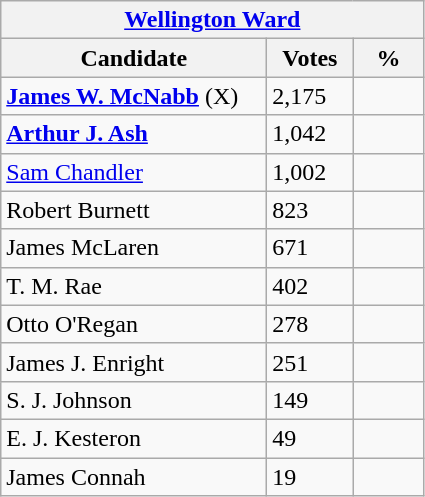<table class="wikitable">
<tr>
<th colspan="3"><a href='#'>Wellington Ward</a></th>
</tr>
<tr>
<th style="width: 170px">Candidate</th>
<th style="width: 50px">Votes</th>
<th style="width: 40px">%</th>
</tr>
<tr>
<td><strong><a href='#'>James W. McNabb</a></strong> (X)</td>
<td>2,175</td>
<td></td>
</tr>
<tr>
<td><strong><a href='#'>Arthur J. Ash</a></strong></td>
<td>1,042</td>
<td></td>
</tr>
<tr>
<td><a href='#'>Sam Chandler</a></td>
<td>1,002</td>
<td></td>
</tr>
<tr>
<td>Robert Burnett</td>
<td>823</td>
<td></td>
</tr>
<tr>
<td>James McLaren</td>
<td>671</td>
<td></td>
</tr>
<tr>
<td>T. M. Rae</td>
<td>402</td>
<td></td>
</tr>
<tr>
<td>Otto O'Regan</td>
<td>278</td>
<td></td>
</tr>
<tr>
<td>James J. Enright</td>
<td>251</td>
<td></td>
</tr>
<tr>
<td>S. J. Johnson</td>
<td>149</td>
<td></td>
</tr>
<tr>
<td>E. J. Kesteron</td>
<td>49</td>
<td></td>
</tr>
<tr>
<td>James Connah</td>
<td>19</td>
<td></td>
</tr>
</table>
